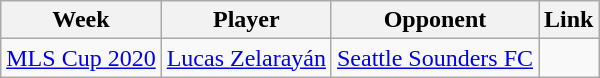<table class=wikitable>
<tr>
<th>Week</th>
<th>Player</th>
<th>Opponent</th>
<th>Link</th>
</tr>
<tr>
<td><a href='#'>MLS Cup 2020</a></td>
<td> <a href='#'>Lucas Zelarayán</a></td>
<td><a href='#'>Seattle Sounders FC</a></td>
<td></td>
</tr>
</table>
